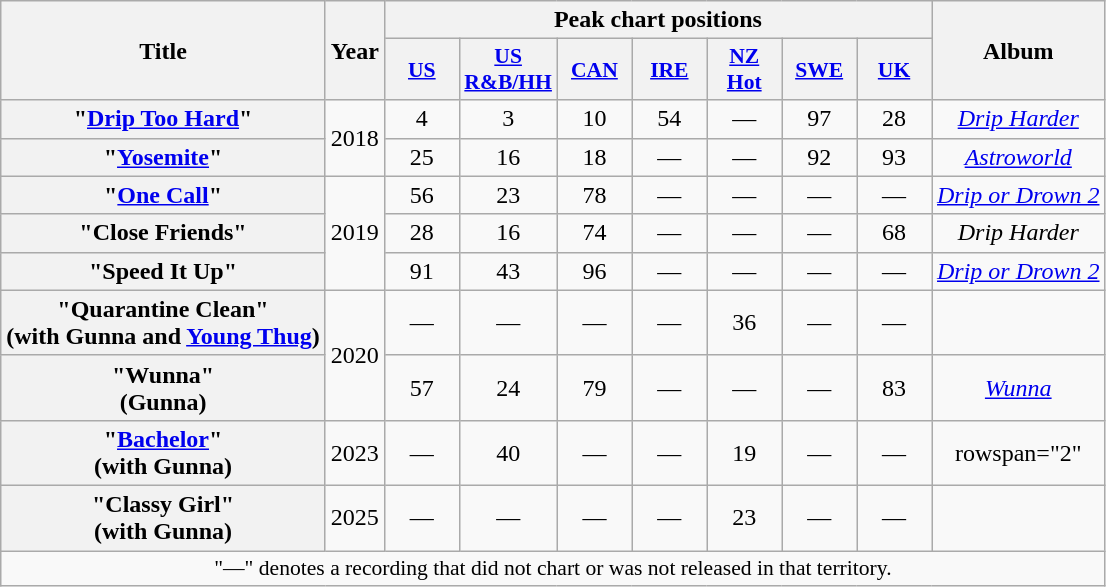<table class="wikitable plainrowheaders" style="text-align:center;">
<tr>
<th rowspan="2">Title</th>
<th rowspan="2">Year</th>
<th colspan="7">Peak chart positions</th>
<th rowspan="2">Album</th>
</tr>
<tr>
<th scope="col" style="width:3em;font-size:90%;"><a href='#'>US</a></th>
<th scope="col" style="width:3em;font-size:90%;"><a href='#'>US</a><br><a href='#'>R&B/HH</a></th>
<th scope="col" style="width:3em;font-size:90%;"><a href='#'>CAN</a></th>
<th scope="col" style="width:3em;font-size:90%;"><a href='#'>IRE</a></th>
<th scope="col" style="width:3em;font-size:90%;"><a href='#'>NZ<br>Hot</a></th>
<th scope="col" style="width:3em;font-size:90%;"><a href='#'>SWE</a></th>
<th scope="col" style="width:3em;font-size:90%;"><a href='#'>UK</a></th>
</tr>
<tr>
<th scope="row">"<a href='#'>Drip Too Hard</a>"<br></th>
<td rowspan="2">2018</td>
<td>4</td>
<td>3</td>
<td>10</td>
<td>54</td>
<td>—</td>
<td>97</td>
<td>28</td>
<td><em><a href='#'>Drip Harder</a></em></td>
</tr>
<tr>
<th scope="row">"<a href='#'>Yosemite</a>"<br></th>
<td>25</td>
<td>16</td>
<td>18</td>
<td>—</td>
<td>—</td>
<td>92</td>
<td>93</td>
<td><em><a href='#'>Astroworld</a></em></td>
</tr>
<tr>
<th scope="row">"<a href='#'>One Call</a>"<br></th>
<td rowspan="3">2019</td>
<td>56</td>
<td>23</td>
<td>78</td>
<td>—</td>
<td>—</td>
<td>—</td>
<td>—</td>
<td><em><a href='#'>Drip or Drown 2</a></em></td>
</tr>
<tr>
<th scope="row">"Close Friends"<br></th>
<td>28</td>
<td>16</td>
<td>74</td>
<td>—</td>
<td>—</td>
<td>—</td>
<td>68</td>
<td><em>Drip Harder</em></td>
</tr>
<tr>
<th scope="row">"Speed It Up"<br></th>
<td>91</td>
<td>43</td>
<td>96</td>
<td>—</td>
<td>—</td>
<td>—</td>
<td>—</td>
<td><em><a href='#'>Drip or Drown 2</a></em></td>
</tr>
<tr>
<th scope="row">"Quarantine Clean"<br><span> (with Gunna and <a href='#'>Young Thug</a>)</span></th>
<td rowspan="2">2020</td>
<td>—</td>
<td>—</td>
<td>—</td>
<td>—</td>
<td>36<br></td>
<td>—</td>
<td>—</td>
<td></td>
</tr>
<tr>
<th scope="row">"Wunna"<br><span> (Gunna)</span></th>
<td>57</td>
<td>24</td>
<td>79</td>
<td>—</td>
<td>—</td>
<td>—</td>
<td>83</td>
<td><em><a href='#'>Wunna</a></em></td>
</tr>
<tr>
<th scope="row">"<a href='#'>Bachelor</a>"<br><span> (with Gunna)</span></th>
<td>2023</td>
<td>—</td>
<td>40</td>
<td>—</td>
<td>—</td>
<td>19<br></td>
<td>—</td>
<td>—</td>
<td>rowspan="2" </td>
</tr>
<tr>
<th scope="row">"Classy Girl"<br><span> (with Gunna)</span></th>
<td>2025</td>
<td>—</td>
<td>—</td>
<td>—</td>
<td>—</td>
<td>23<br></td>
<td>—</td>
<td>—</td>
</tr>
<tr>
<td colspan="17" style="font-size:90%">"—" denotes a recording that did not chart or was not released in that territory.</td>
</tr>
</table>
